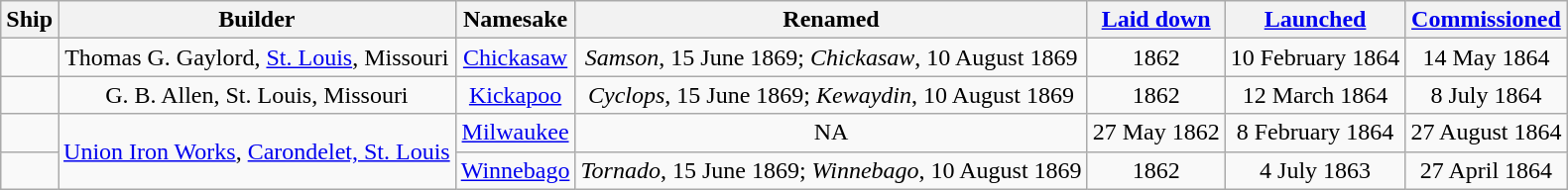<table class="wikitable plainrowheaders">
<tr>
<th scope="col" align=center>Ship</th>
<th scope="col" align=center>Builder</th>
<th scope="col" align=center>Namesake</th>
<th scope="col" align=center>Renamed</th>
<th scope="col" align=center><a href='#'>Laid down</a></th>
<th scope="col" align=center><a href='#'>Launched</a></th>
<th scope="col" align=center><a href='#'>Commissioned</a></th>
</tr>
<tr valign=center>
<td scope="row"></td>
<td align=center>Thomas G. Gaylord, <a href='#'>St. Louis</a>, Missouri</td>
<td align=center><a href='#'>Chickasaw</a></td>
<td align=center><em>Samson</em>, 15 June 1869; <em>Chickasaw</em>, 10 August 1869</td>
<td align=center>1862</td>
<td align=center>10 February 1864</td>
<td align=center>14 May 1864</td>
</tr>
<tr valign=center>
<td scope="row"></td>
<td align=center>G. B. Allen, St. Louis, Missouri</td>
<td align=center><a href='#'>Kickapoo</a></td>
<td align=center><em>Cyclops</em>, 15 June 1869; <em>Kewaydin</em>, 10 August 1869</td>
<td align=center>1862</td>
<td align=center>12 March 1864</td>
<td align=center>8 July 1864</td>
</tr>
<tr valign=center>
<td scope="row"></td>
<td align=center rowspan=2><a href='#'>Union Iron Works</a>, <a href='#'>Carondelet, St. Louis</a></td>
<td align=center><a href='#'>Milwaukee</a></td>
<td align=center>NA</td>
<td align=center>27 May 1862</td>
<td align=center>8 February 1864</td>
<td align=center>27 August 1864</td>
</tr>
<tr valign=center>
<td scope="row"></td>
<td align=center><a href='#'>Winnebago</a></td>
<td align=center><em>Tornado</em>, 15 June 1869; <em>Winnebago</em>, 10 August 1869</td>
<td align=center>1862</td>
<td align=center>4 July 1863</td>
<td align=center>27 April 1864</td>
</tr>
</table>
